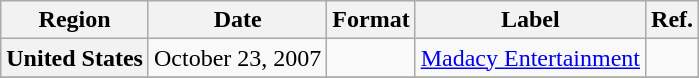<table class="wikitable plainrowheaders">
<tr>
<th scope="col">Region</th>
<th scope="col">Date</th>
<th scope="col">Format</th>
<th scope="col">Label</th>
<th scope="col">Ref.</th>
</tr>
<tr>
<th scope="row">United States</th>
<td>October 23, 2007</td>
<td></td>
<td><a href='#'>Madacy Entertainment</a></td>
<td></td>
</tr>
<tr>
</tr>
</table>
